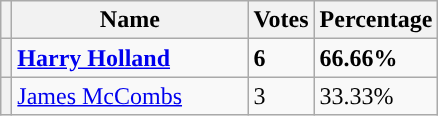<table class="wikitable">
<tr>
<th></th>
<th>Name</th>
<th>Votes</th>
<th>Percentage</th>
</tr>
<tr>
<th style="background-color: "></th>
<td width="150"><strong><a href='#'>Harry Holland</a></strong></td>
<td><strong>6</strong></td>
<td><strong>66.66%</strong></td>
</tr>
<tr>
<th style="background-color: "></th>
<td><a href='#'>James McCombs</a></td>
<td>3</td>
<td>33.33%</td>
</tr>
</table>
